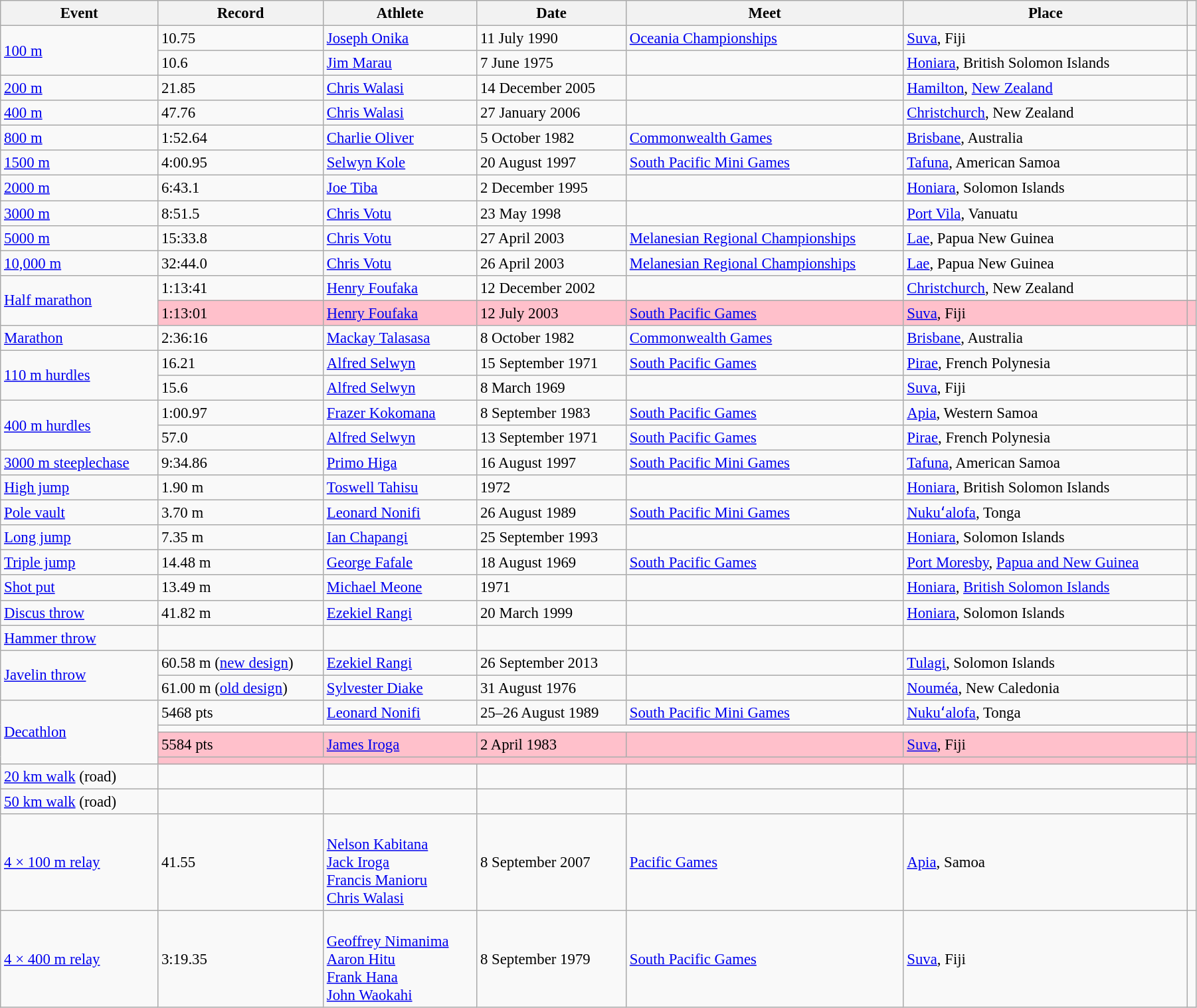<table class="wikitable" style="font-size:95%; width: 95%;">
<tr>
<th>Event</th>
<th>Record</th>
<th>Athlete</th>
<th>Date</th>
<th>Meet</th>
<th>Place</th>
<th></th>
</tr>
<tr>
<td rowspan=2><a href='#'>100 m</a></td>
<td>10.75</td>
<td><a href='#'>Joseph Onika</a></td>
<td>11 July 1990</td>
<td><a href='#'>Oceania Championships</a></td>
<td><a href='#'>Suva</a>, Fiji</td>
<td></td>
</tr>
<tr>
<td>10.6 </td>
<td><a href='#'>Jim Marau</a></td>
<td>7 June 1975</td>
<td></td>
<td><a href='#'>Honiara</a>, British Solomon Islands</td>
<td></td>
</tr>
<tr>
<td><a href='#'>200 m</a></td>
<td>21.85 </td>
<td><a href='#'>Chris Walasi</a></td>
<td>14 December 2005</td>
<td></td>
<td><a href='#'>Hamilton</a>, <a href='#'>New Zealand</a></td>
<td></td>
</tr>
<tr>
<td><a href='#'>400 m</a></td>
<td>47.76</td>
<td><a href='#'>Chris Walasi</a></td>
<td>27 January 2006</td>
<td></td>
<td><a href='#'>Christchurch</a>, New Zealand</td>
<td></td>
</tr>
<tr>
<td><a href='#'>800 m</a></td>
<td>1:52.64</td>
<td><a href='#'>Charlie Oliver</a></td>
<td>5 October 1982</td>
<td><a href='#'>Commonwealth Games</a></td>
<td><a href='#'>Brisbane</a>, Australia</td>
<td></td>
</tr>
<tr>
<td><a href='#'>1500 m</a></td>
<td>4:00.95</td>
<td><a href='#'>Selwyn Kole</a></td>
<td>20 August 1997</td>
<td><a href='#'>South Pacific Mini Games</a></td>
<td><a href='#'>Tafuna</a>, American Samoa</td>
<td></td>
</tr>
<tr>
<td><a href='#'>2000 m</a></td>
<td>6:43.1 </td>
<td><a href='#'>Joe Tiba</a></td>
<td>2 December 1995</td>
<td></td>
<td><a href='#'>Honiara</a>, Solomon Islands</td>
<td></td>
</tr>
<tr>
<td><a href='#'>3000 m</a></td>
<td>8:51.5 </td>
<td><a href='#'>Chris Votu</a></td>
<td>23 May 1998</td>
<td></td>
<td><a href='#'>Port Vila</a>, Vanuatu</td>
<td></td>
</tr>
<tr>
<td><a href='#'>5000 m</a></td>
<td>15:33.8 </td>
<td><a href='#'>Chris Votu</a></td>
<td>27 April 2003</td>
<td><a href='#'>Melanesian Regional Championships</a></td>
<td><a href='#'>Lae</a>, Papua New Guinea</td>
<td></td>
</tr>
<tr>
<td><a href='#'>10,000 m</a></td>
<td>32:44.0 </td>
<td><a href='#'>Chris Votu</a></td>
<td>26 April 2003</td>
<td><a href='#'>Melanesian Regional Championships</a></td>
<td><a href='#'>Lae</a>, Papua New Guinea</td>
<td></td>
</tr>
<tr>
<td rowspan=2><a href='#'>Half marathon</a></td>
<td>1:13:41</td>
<td><a href='#'>Henry Foufaka</a></td>
<td>12 December 2002</td>
<td></td>
<td><a href='#'>Christchurch</a>, New Zealand</td>
<td></td>
</tr>
<tr style="background:pink">
<td>1:13:01</td>
<td><a href='#'>Henry Foufaka</a></td>
<td>12 July 2003</td>
<td><a href='#'>South Pacific Games</a></td>
<td><a href='#'>Suva</a>, Fiji</td>
<td></td>
</tr>
<tr>
<td><a href='#'>Marathon</a></td>
<td>2:36:16</td>
<td><a href='#'>Mackay Talasasa</a></td>
<td>8 October 1982</td>
<td><a href='#'>Commonwealth Games</a></td>
<td><a href='#'>Brisbane</a>, Australia</td>
<td></td>
</tr>
<tr>
<td rowspan=2><a href='#'>110 m hurdles</a></td>
<td>16.21 </td>
<td><a href='#'>Alfred Selwyn</a></td>
<td>15 September 1971</td>
<td><a href='#'>South Pacific Games</a></td>
<td><a href='#'>Pirae</a>, French Polynesia</td>
<td></td>
</tr>
<tr>
<td>15.6  </td>
<td><a href='#'>Alfred Selwyn</a></td>
<td>8 March 1969</td>
<td></td>
<td><a href='#'>Suva</a>, Fiji</td>
<td></td>
</tr>
<tr>
<td rowspan=2><a href='#'>400 m hurdles</a></td>
<td>1:00.97</td>
<td><a href='#'>Frazer Kokomana</a></td>
<td>8 September 1983</td>
<td><a href='#'>South Pacific Games</a></td>
<td><a href='#'>Apia</a>, Western Samoa</td>
<td></td>
</tr>
<tr>
<td>57.0 </td>
<td><a href='#'>Alfred Selwyn</a></td>
<td>13 September 1971</td>
<td><a href='#'>South Pacific Games</a></td>
<td><a href='#'>Pirae</a>, French Polynesia</td>
<td></td>
</tr>
<tr>
<td><a href='#'>3000 m steeplechase</a></td>
<td>9:34.86</td>
<td><a href='#'>Primo Higa</a></td>
<td>16 August 1997</td>
<td><a href='#'>South Pacific Mini Games</a></td>
<td><a href='#'>Tafuna</a>, American Samoa</td>
<td></td>
</tr>
<tr>
<td><a href='#'>High jump</a></td>
<td>1.90 m</td>
<td><a href='#'>Toswell Tahisu</a></td>
<td>1972</td>
<td></td>
<td><a href='#'>Honiara</a>, British Solomon Islands</td>
<td></td>
</tr>
<tr>
<td><a href='#'>Pole vault</a></td>
<td>3.70 m</td>
<td><a href='#'>Leonard Nonifi</a></td>
<td>26 August 1989</td>
<td><a href='#'>South Pacific Mini Games</a></td>
<td><a href='#'>Nukuʻalofa</a>, Tonga</td>
<td></td>
</tr>
<tr>
<td><a href='#'>Long jump</a></td>
<td>7.35 m </td>
<td><a href='#'>Ian Chapangi</a></td>
<td>25 September 1993</td>
<td></td>
<td><a href='#'>Honiara</a>, Solomon Islands</td>
<td></td>
</tr>
<tr>
<td><a href='#'>Triple jump</a></td>
<td>14.48 m </td>
<td><a href='#'>George Fafale</a></td>
<td>18 August 1969</td>
<td><a href='#'>South Pacific Games</a></td>
<td><a href='#'>Port Moresby</a>, <a href='#'>Papua and New Guinea</a></td>
<td></td>
</tr>
<tr>
<td><a href='#'>Shot put</a></td>
<td>13.49 m</td>
<td><a href='#'>Michael Meone</a></td>
<td>1971</td>
<td></td>
<td><a href='#'>Honiara</a>, <a href='#'>British Solomon Islands</a></td>
<td></td>
</tr>
<tr>
<td><a href='#'>Discus throw</a></td>
<td>41.82 m</td>
<td><a href='#'>Ezekiel Rangi</a></td>
<td>20 March 1999</td>
<td></td>
<td><a href='#'>Honiara</a>, Solomon Islands</td>
<td></td>
</tr>
<tr>
<td><a href='#'>Hammer throw</a></td>
<td></td>
<td></td>
<td></td>
<td></td>
<td></td>
<td></td>
</tr>
<tr>
<td rowspan=2><a href='#'>Javelin throw</a></td>
<td>60.58 m (<a href='#'>new design</a>)</td>
<td><a href='#'>Ezekiel Rangi</a></td>
<td>26 September 2013</td>
<td></td>
<td><a href='#'>Tulagi</a>, Solomon Islands</td>
<td></td>
</tr>
<tr>
<td>61.00 m (<a href='#'>old design</a>)</td>
<td><a href='#'>Sylvester Diake</a></td>
<td>31 August 1976</td>
<td></td>
<td><a href='#'>Nouméa</a>, New Caledonia</td>
<td></td>
</tr>
<tr>
<td rowspan=4><a href='#'>Decathlon</a></td>
<td>5468 pts</td>
<td><a href='#'>Leonard Nonifi</a></td>
<td>25–26 August 1989</td>
<td><a href='#'>South Pacific Mini Games</a></td>
<td><a href='#'>Nukuʻalofa</a>, Tonga</td>
<td></td>
</tr>
<tr>
<td colspan=5></td>
</tr>
<tr style="background:pink">
<td>5584 pts</td>
<td><a href='#'>James Iroga</a></td>
<td>2 April 1983</td>
<td></td>
<td><a href='#'>Suva</a>, Fiji</td>
<td></td>
</tr>
<tr style="background:pink">
<td colspan=5></td>
<td></td>
</tr>
<tr>
<td><a href='#'>20 km walk</a> (road)</td>
<td></td>
<td></td>
<td></td>
<td></td>
<td></td>
<td></td>
</tr>
<tr>
<td><a href='#'>50 km walk</a> (road)</td>
<td></td>
<td></td>
<td></td>
<td></td>
<td></td>
<td></td>
</tr>
<tr>
<td><a href='#'>4 × 100 m relay</a></td>
<td>41.55</td>
<td><br><a href='#'>Nelson Kabitana</a><br><a href='#'>Jack Iroga</a><br><a href='#'>Francis Manioru</a><br><a href='#'>Chris Walasi</a></td>
<td>8 September 2007</td>
<td><a href='#'>Pacific Games</a></td>
<td><a href='#'>Apia</a>, Samoa</td>
<td></td>
</tr>
<tr>
<td><a href='#'>4 × 400 m relay</a></td>
<td>3:19.35</td>
<td><br><a href='#'>Geoffrey Nimanima</a><br><a href='#'>Aaron Hitu</a><br><a href='#'>Frank Hana</a><br><a href='#'>John Waokahi</a></td>
<td>8 September 1979</td>
<td><a href='#'>South Pacific Games</a></td>
<td><a href='#'>Suva</a>, Fiji</td>
<td></td>
</tr>
</table>
